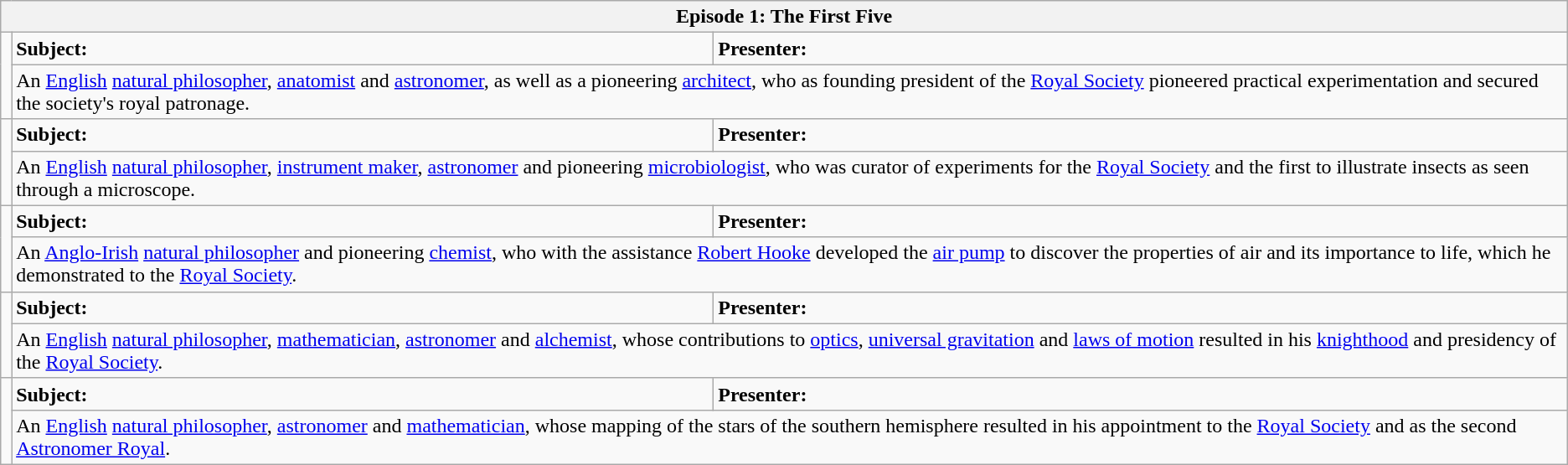<table class="wikitable">
<tr>
<th colspan=3>Episode 1: The First Five</th>
</tr>
<tr>
<td rowspan=2></td>
<td><strong>Subject:</strong> </td>
<td><strong>Presenter:</strong> </td>
</tr>
<tr>
<td colspan=3>An <a href='#'>English</a> <a href='#'>natural philosopher</a>, <a href='#'>anatomist</a> and <a href='#'>astronomer</a>, as well as a pioneering <a href='#'>architect</a>, who as founding president of the <a href='#'>Royal Society</a> pioneered practical experimentation and secured the society's royal patronage.</td>
</tr>
<tr>
<td rowspan=2></td>
<td><strong>Subject:</strong> </td>
<td><strong>Presenter:</strong> </td>
</tr>
<tr>
<td colspan=3>An <a href='#'>English</a> <a href='#'>natural philosopher</a>, <a href='#'>instrument maker</a>, <a href='#'>astronomer</a> and pioneering <a href='#'>microbiologist</a>, who was curator of experiments for the <a href='#'>Royal Society</a> and the first to illustrate insects as seen through a microscope.</td>
</tr>
<tr>
<td rowspan=2></td>
<td><strong>Subject:</strong> </td>
<td><strong>Presenter:</strong> </td>
</tr>
<tr>
<td colspan=3>An <a href='#'>Anglo-Irish</a> <a href='#'>natural philosopher</a> and pioneering <a href='#'>chemist</a>, who with the assistance <a href='#'>Robert Hooke</a> developed the <a href='#'>air pump</a> to discover the properties of air and its importance to life, which he demonstrated to the <a href='#'>Royal Society</a>.</td>
</tr>
<tr>
<td rowspan=2></td>
<td><strong>Subject:</strong> </td>
<td><strong>Presenter:</strong> </td>
</tr>
<tr>
<td colspan=3>An <a href='#'>English</a> <a href='#'>natural philosopher</a>, <a href='#'>mathematician</a>, <a href='#'>astronomer</a> and <a href='#'>alchemist</a>, whose contributions to <a href='#'>optics</a>, <a href='#'>universal gravitation</a> and <a href='#'>laws of motion</a> resulted in his <a href='#'>knighthood</a> and presidency of the <a href='#'>Royal Society</a>.</td>
</tr>
<tr>
<td rowspan=2></td>
<td><strong>Subject:</strong> </td>
<td><strong>Presenter:</strong> </td>
</tr>
<tr>
<td colspan=3>An <a href='#'>English</a> <a href='#'>natural philosopher</a>, <a href='#'>astronomer</a> and <a href='#'>mathematician</a>, whose mapping of the stars of the southern hemisphere resulted in his appointment to the <a href='#'>Royal Society</a> and as the second <a href='#'>Astronomer Royal</a>.</td>
</tr>
</table>
